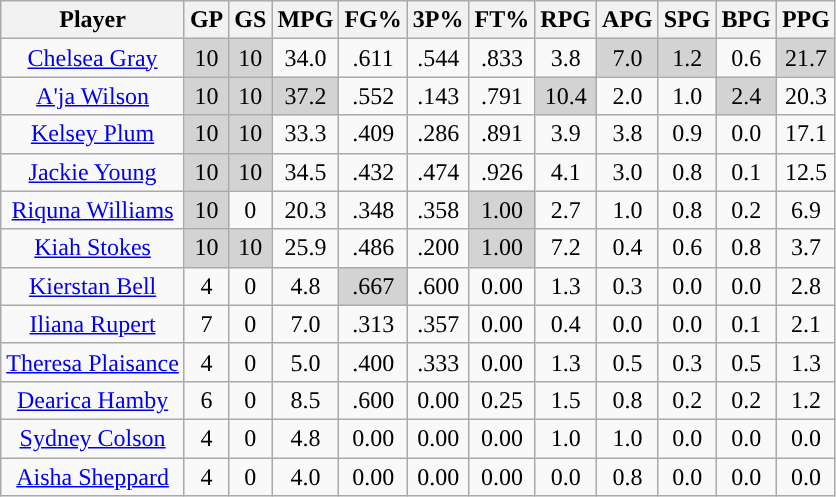<table class="wikitable sortable" style="text-align:center">
<tr>
<th>Player</th>
<th>GP</th>
<th>GS</th>
<th>MPG</th>
<th>FG%</th>
<th>3P%</th>
<th>FT%</th>
<th>RPG</th>
<th>APG</th>
<th>SPG</th>
<th>BPG</th>
<th>PPG</th>
</tr>
<tr>
<td><a href='#'>Chelsea Gray</a></td>
<td style="background:#D3D3D3;">10</td>
<td style="background:#D3D3D3;">10</td>
<td>34.0</td>
<td>.611</td>
<td>.544</td>
<td>.833</td>
<td>3.8</td>
<td style="background:#D3D3D3;">7.0</td>
<td style="background:#D3D3D3;">1.2</td>
<td>0.6</td>
<td style="background:#D3D3D3;">21.7</td>
</tr>
<tr>
<td><a href='#'>A'ja Wilson</a></td>
<td style="background:#D3D3D3;">10</td>
<td style="background:#D3D3D3;">10</td>
<td style="background:#D3D3D3;">37.2</td>
<td>.552</td>
<td>.143</td>
<td>.791</td>
<td style="background:#D3D3D3;">10.4</td>
<td>2.0</td>
<td>1.0</td>
<td style="background:#D3D3D3;">2.4</td>
<td>20.3</td>
</tr>
<tr>
<td><a href='#'>Kelsey Plum</a></td>
<td style="background:#D3D3D3;">10</td>
<td style="background:#D3D3D3;">10</td>
<td>33.3</td>
<td>.409</td>
<td>.286</td>
<td>.891</td>
<td>3.9</td>
<td>3.8</td>
<td>0.9</td>
<td>0.0</td>
<td>17.1</td>
</tr>
<tr>
<td><a href='#'>Jackie Young</a></td>
<td style="background:#D3D3D3;">10</td>
<td style="background:#D3D3D3;">10</td>
<td>34.5</td>
<td>.432</td>
<td>.474</td>
<td>.926</td>
<td>4.1</td>
<td>3.0</td>
<td>0.8</td>
<td>0.1</td>
<td>12.5</td>
</tr>
<tr>
<td><a href='#'>Riquna Williams</a></td>
<td style="background:#D3D3D3;">10</td>
<td>0</td>
<td>20.3</td>
<td>.348</td>
<td>.358</td>
<td style="background:#D3D3D3;">1.00</td>
<td>2.7</td>
<td>1.0</td>
<td>0.8</td>
<td>0.2</td>
<td>6.9</td>
</tr>
<tr>
<td><a href='#'>Kiah Stokes</a></td>
<td style="background:#D3D3D3;">10</td>
<td style="background:#D3D3D3;">10</td>
<td>25.9</td>
<td>.486</td>
<td>.200</td>
<td style="background:#D3D3D3;">1.00</td>
<td>7.2</td>
<td>0.4</td>
<td>0.6</td>
<td>0.8</td>
<td>3.7</td>
</tr>
<tr>
<td><a href='#'>Kierstan Bell</a></td>
<td>4</td>
<td>0</td>
<td>4.8</td>
<td style="background:#D3D3D3;">.667</td>
<td>.600</td>
<td>0.00</td>
<td>1.3</td>
<td>0.3</td>
<td>0.0</td>
<td>0.0</td>
<td>2.8</td>
</tr>
<tr>
<td><a href='#'>Iliana Rupert</a></td>
<td>7</td>
<td>0</td>
<td>7.0</td>
<td>.313</td>
<td>.357</td>
<td>0.00</td>
<td>0.4</td>
<td>0.0</td>
<td>0.0</td>
<td>0.1</td>
<td>2.1</td>
</tr>
<tr>
<td><a href='#'>Theresa Plaisance</a></td>
<td>4</td>
<td>0</td>
<td>5.0</td>
<td>.400</td>
<td>.333</td>
<td>0.00</td>
<td>1.3</td>
<td>0.5</td>
<td>0.3</td>
<td>0.5</td>
<td>1.3</td>
</tr>
<tr>
<td><a href='#'>Dearica Hamby</a></td>
<td>6</td>
<td>0</td>
<td>8.5</td>
<td>.600</td>
<td>0.00</td>
<td>0.25</td>
<td>1.5</td>
<td>0.8</td>
<td>0.2</td>
<td>0.2</td>
<td>1.2</td>
</tr>
<tr>
<td><a href='#'>Sydney Colson</a></td>
<td>4</td>
<td>0</td>
<td>4.8</td>
<td>0.00</td>
<td>0.00</td>
<td>0.00</td>
<td>1.0</td>
<td>1.0</td>
<td>0.0</td>
<td>0.0</td>
<td>0.0</td>
</tr>
<tr>
<td><a href='#'>Aisha Sheppard</a></td>
<td>4</td>
<td>0</td>
<td>4.0</td>
<td>0.00</td>
<td>0.00</td>
<td>0.00</td>
<td>0.0</td>
<td>0.8</td>
<td>0.0</td>
<td>0.0</td>
<td>0.0</td>
</tr>
</table>
